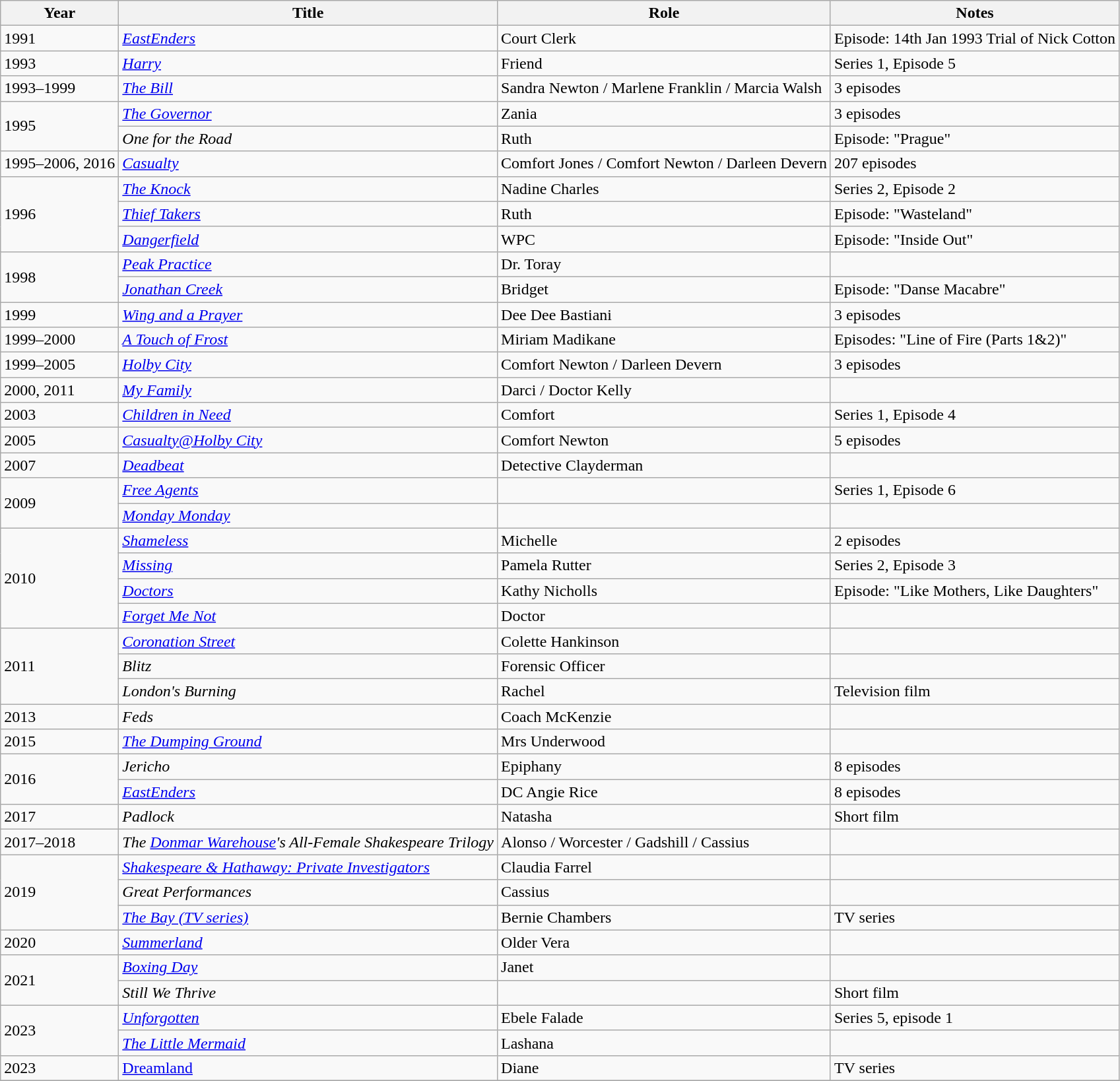<table class="wikitable">
<tr>
<th>Year</th>
<th>Title</th>
<th>Role</th>
<th>Notes</th>
</tr>
<tr>
<td>1991</td>
<td><em><a href='#'>EastEnders</a></em></td>
<td>Court Clerk</td>
<td>Episode: 14th Jan 1993 Trial of Nick Cotton</td>
</tr>
<tr>
<td>1993</td>
<td><em><a href='#'>Harry</a></em></td>
<td>Friend</td>
<td>Series 1, Episode 5</td>
</tr>
<tr>
<td>1993–1999</td>
<td><em><a href='#'>The Bill</a></em></td>
<td>Sandra Newton / Marlene Franklin / Marcia Walsh</td>
<td>3 episodes</td>
</tr>
<tr>
<td rowspan="2">1995</td>
<td><em><a href='#'>The Governor</a></em></td>
<td>Zania</td>
<td>3 episodes</td>
</tr>
<tr>
<td><em>One for the Road</em></td>
<td>Ruth</td>
<td>Episode: "Prague"</td>
</tr>
<tr>
<td>1995–2006, 2016</td>
<td><em><a href='#'>Casualty</a></em></td>
<td>Comfort Jones / Comfort Newton / Darleen Devern</td>
<td>207 episodes</td>
</tr>
<tr>
<td rowspan="3">1996</td>
<td><em><a href='#'>The Knock</a></em></td>
<td>Nadine Charles</td>
<td>Series 2, Episode 2</td>
</tr>
<tr>
<td><em><a href='#'>Thief Takers</a></em></td>
<td>Ruth</td>
<td>Episode: "Wasteland"</td>
</tr>
<tr>
<td><em><a href='#'>Dangerfield</a></em></td>
<td>WPC</td>
<td>Episode: "Inside Out"</td>
</tr>
<tr>
<td rowspan="2">1998</td>
<td><em><a href='#'>Peak Practice</a></em></td>
<td>Dr. Toray</td>
<td></td>
</tr>
<tr>
<td><em><a href='#'>Jonathan Creek</a></em></td>
<td>Bridget</td>
<td>Episode: "Danse Macabre"</td>
</tr>
<tr>
<td>1999</td>
<td><em><a href='#'>Wing and a Prayer</a></em></td>
<td>Dee Dee Bastiani</td>
<td>3 episodes</td>
</tr>
<tr>
<td>1999–2000</td>
<td><em><a href='#'>A Touch of Frost</a></em></td>
<td>Miriam Madikane</td>
<td>Episodes: "Line of Fire (Parts 1&2)"</td>
</tr>
<tr>
<td>1999–2005</td>
<td><em><a href='#'>Holby City</a></em></td>
<td>Comfort Newton / Darleen Devern</td>
<td>3 episodes</td>
</tr>
<tr>
<td>2000, 2011</td>
<td><em><a href='#'>My Family</a></em></td>
<td>Darci / Doctor Kelly</td>
<td></td>
</tr>
<tr>
<td>2003</td>
<td><em><a href='#'>Children in Need</a></em></td>
<td>Comfort</td>
<td>Series 1, Episode 4</td>
</tr>
<tr>
<td>2005</td>
<td><em><a href='#'>Casualty@Holby City</a></em></td>
<td>Comfort Newton</td>
<td>5 episodes</td>
</tr>
<tr>
<td>2007</td>
<td><em><a href='#'>Deadbeat</a></em></td>
<td>Detective Clayderman</td>
<td></td>
</tr>
<tr>
<td rowspan="2">2009</td>
<td><em><a href='#'>Free Agents</a></em></td>
<td></td>
<td>Series 1, Episode 6</td>
</tr>
<tr>
<td><em><a href='#'>Monday Monday</a></em></td>
<td></td>
<td></td>
</tr>
<tr>
<td rowspan="4">2010</td>
<td><em><a href='#'>Shameless</a></em></td>
<td>Michelle</td>
<td>2 episodes</td>
</tr>
<tr>
<td><em><a href='#'>Missing</a></em></td>
<td>Pamela Rutter</td>
<td>Series 2, Episode 3</td>
</tr>
<tr>
<td><em><a href='#'>Doctors</a></em></td>
<td>Kathy Nicholls</td>
<td>Episode: "Like Mothers, Like Daughters"</td>
</tr>
<tr>
<td><em><a href='#'>Forget Me Not</a></em></td>
<td>Doctor</td>
<td></td>
</tr>
<tr>
<td rowspan="3">2011</td>
<td><em><a href='#'>Coronation Street</a></em></td>
<td>Colette Hankinson</td>
<td></td>
</tr>
<tr>
<td><em>Blitz</em></td>
<td>Forensic Officer</td>
<td></td>
</tr>
<tr>
<td><em>London's Burning</em></td>
<td>Rachel</td>
<td>Television film</td>
</tr>
<tr>
<td>2013</td>
<td><em>Feds</em></td>
<td>Coach McKenzie</td>
<td></td>
</tr>
<tr>
<td>2015</td>
<td><em><a href='#'>The Dumping Ground</a></em></td>
<td>Mrs Underwood</td>
<td></td>
</tr>
<tr>
<td rowspan="2">2016</td>
<td><em>Jericho</em></td>
<td>Epiphany</td>
<td>8 episodes</td>
</tr>
<tr>
<td><em><a href='#'>EastEnders</a></em></td>
<td>DC Angie Rice</td>
<td>8 episodes</td>
</tr>
<tr>
<td>2017</td>
<td><em>Padlock</em></td>
<td>Natasha</td>
<td>Short film</td>
</tr>
<tr>
<td>2017–2018</td>
<td><em>The <a href='#'>Donmar Warehouse</a>'s All-Female Shakespeare Trilogy</em></td>
<td>Alonso / Worcester / Gadshill / Cassius</td>
<td></td>
</tr>
<tr>
<td rowspan="3">2019</td>
<td><em><a href='#'>Shakespeare & Hathaway: Private Investigators</a></em></td>
<td>Claudia Farrel</td>
<td></td>
</tr>
<tr>
<td><em>Great Performances</em></td>
<td>Cassius</td>
<td></td>
</tr>
<tr>
<td><em><a href='#'>The Bay (TV series)</a></em></td>
<td>Bernie Chambers</td>
<td>TV series</td>
</tr>
<tr>
<td>2020</td>
<td><em><a href='#'>Summerland</a></em></td>
<td>Older Vera</td>
<td></td>
</tr>
<tr>
<td rowspan="2">2021</td>
<td><em><a href='#'>Boxing Day</a></em></td>
<td>Janet</td>
<td></td>
</tr>
<tr>
<td><em>Still We Thrive</em></td>
<td></td>
<td>Short film</td>
</tr>
<tr>
<td rowspan="2">2023</td>
<td><em><a href='#'>Unforgotten</a></em></td>
<td>Ebele Falade</td>
<td>Series 5, episode 1</td>
</tr>
<tr>
<td><em><a href='#'>The Little Mermaid</a></td>
<td>Lashana</td>
<td></td>
</tr>
<tr>
<td>2023</td>
<td></em><a href='#'>Dreamland</a><em></td>
<td>Diane</td>
<td>TV series</td>
</tr>
<tr>
</tr>
</table>
